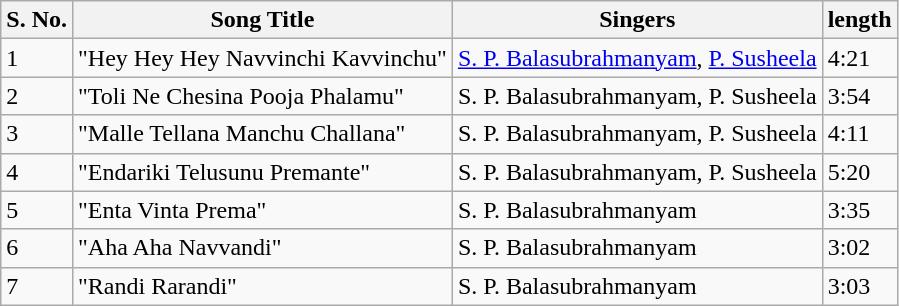<table class="wikitable">
<tr>
<th>S. No.</th>
<th>Song Title</th>
<th>Singers</th>
<th>length</th>
</tr>
<tr>
<td>1</td>
<td>"Hey Hey Hey Navvinchi Kavvinchu"</td>
<td><a href='#'>S. P. Balasubrahmanyam</a>, <a href='#'>P. Susheela</a></td>
<td>4:21</td>
</tr>
<tr>
<td>2</td>
<td>"Toli Ne Chesina Pooja Phalamu"</td>
<td>S. P. Balasubrahmanyam, P. Susheela</td>
<td>3:54</td>
</tr>
<tr>
<td>3</td>
<td>"Malle Tellana Manchu Challana"</td>
<td>S. P. Balasubrahmanyam, P. Susheela</td>
<td>4:11</td>
</tr>
<tr>
<td>4</td>
<td>"Endariki Telusunu Premante"</td>
<td>S. P. Balasubrahmanyam, P. Susheela</td>
<td>5:20</td>
</tr>
<tr>
<td>5</td>
<td>"Enta Vinta Prema"</td>
<td>S. P. Balasubrahmanyam</td>
<td>3:35</td>
</tr>
<tr>
<td>6</td>
<td>"Aha Aha Navvandi"</td>
<td>S. P. Balasubrahmanyam</td>
<td>3:02</td>
</tr>
<tr>
<td>7</td>
<td>"Randi Rarandi"</td>
<td>S. P. Balasubrahmanyam</td>
<td>3:03</td>
</tr>
</table>
